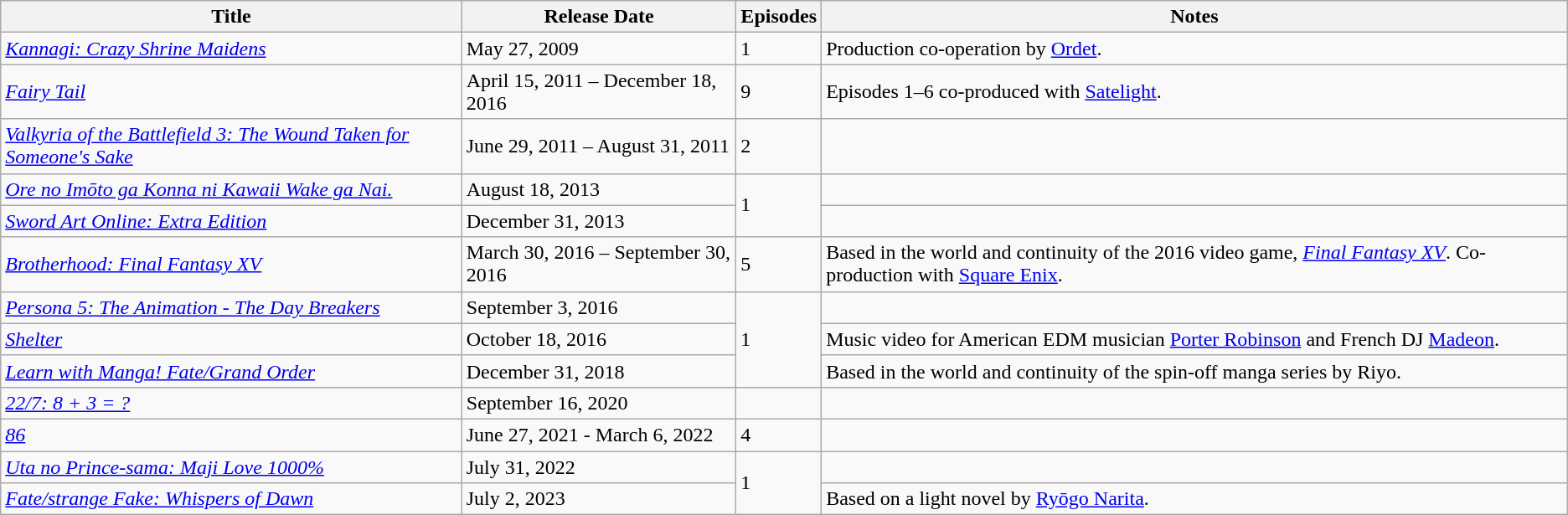<table class="wikitable sortable">
<tr>
<th>Title</th>
<th>Release Date</th>
<th>Episodes</th>
<th>Notes</th>
</tr>
<tr>
<td><em><a href='#'>Kannagi: Crazy Shrine Maidens</a></em></td>
<td>May 27, 2009</td>
<td>1</td>
<td>Production co-operation by <a href='#'>Ordet</a>.</td>
</tr>
<tr>
<td><em><a href='#'>Fairy Tail</a></em></td>
<td>April 15, 2011 – December 18, 2016</td>
<td>9</td>
<td>Episodes 1–6 co-produced with <a href='#'>Satelight</a>.</td>
</tr>
<tr>
<td><em><a href='#'>Valkyria of the Battlefield 3: The Wound Taken for Someone's Sake</a></em></td>
<td>June 29, 2011 – August 31, 2011</td>
<td>2</td>
<td></td>
</tr>
<tr>
<td><em><a href='#'>Ore no Imōto ga Konna ni Kawaii Wake ga Nai.</a></em></td>
<td>August 18, 2013</td>
<td rowspan="2">1</td>
<td></td>
</tr>
<tr>
<td><em><a href='#'>Sword Art Online: Extra Edition</a></em></td>
<td>December 31, 2013</td>
<td></td>
</tr>
<tr>
<td><em><a href='#'>Brotherhood: Final Fantasy XV</a></em></td>
<td>March 30, 2016 – September 30, 2016</td>
<td>5</td>
<td>Based in the world and continuity of the 2016 video game, <em><a href='#'>Final Fantasy XV</a></em>. Co-production with <a href='#'>Square Enix</a>.</td>
</tr>
<tr>
<td><em><a href='#'>Persona 5: The Animation - The Day Breakers</a></em></td>
<td>September 3, 2016</td>
<td rowspan="3">1</td>
<td></td>
</tr>
<tr>
<td><em><a href='#'>Shelter</a></em></td>
<td>October 18, 2016</td>
<td>Music video for American EDM musician <a href='#'>Porter Robinson</a> and French DJ <a href='#'>Madeon</a>.</td>
</tr>
<tr>
<td><em><a href='#'>Learn with Manga! Fate/Grand Order</a></em></td>
<td>December 31, 2018</td>
<td>Based in the world and continuity of the spin-off manga series by Riyo.</td>
</tr>
<tr>
<td><em><a href='#'>22/7: 8 + 3 = ?</a></em></td>
<td>September 16, 2020</td>
<td></td>
</tr>
<tr>
<td><em><a href='#'>86</a></em></td>
<td>June 27, 2021 - March 6, 2022</td>
<td>4</td>
<td></td>
</tr>
<tr>
<td><em><a href='#'>Uta no Prince-sama: Maji Love 1000%</a></em></td>
<td>July 31, 2022</td>
<td rowspan="3">1</td>
<td></td>
</tr>
<tr>
<td><em><a href='#'>Fate/strange Fake: Whispers of Dawn</a></em></td>
<td>July 2, 2023</td>
<td>Based on a light novel by <a href='#'>Ryōgo Narita</a>.</td>
</tr>
</table>
